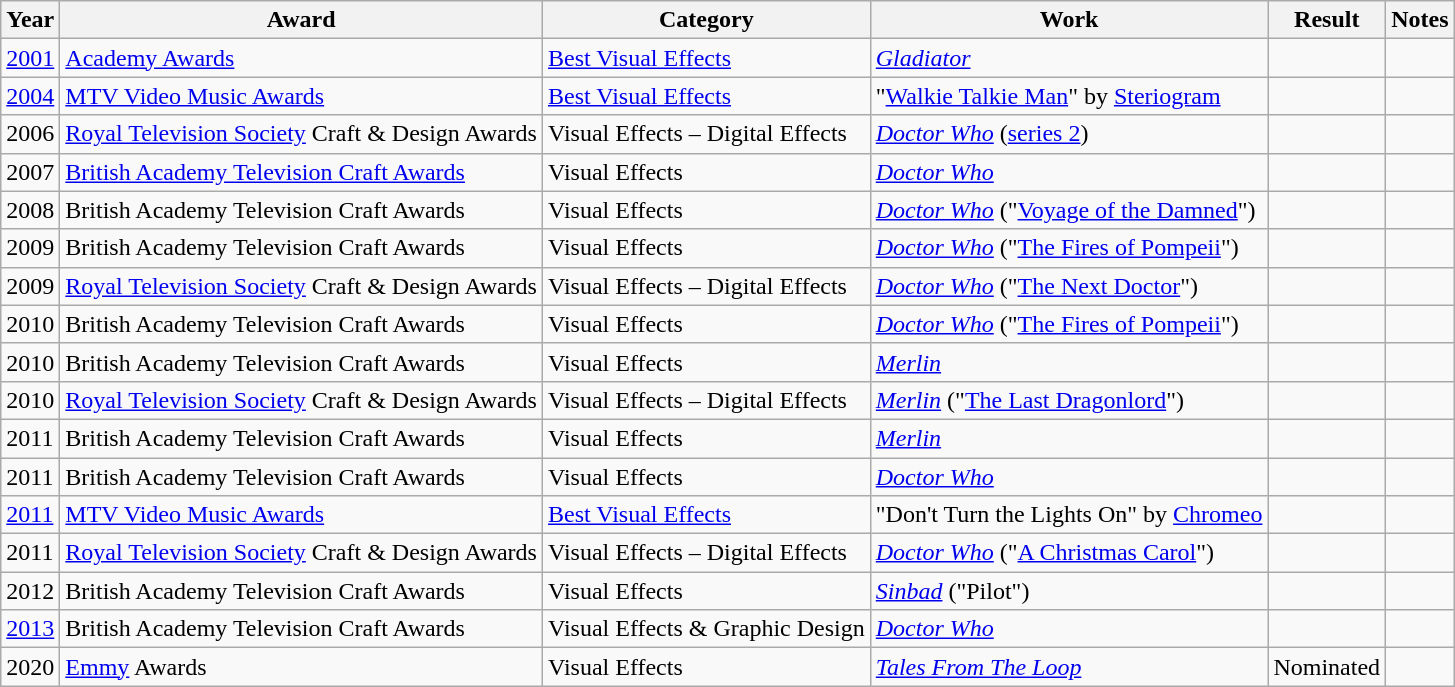<table class="wikitable">
<tr>
<th>Year</th>
<th>Award</th>
<th>Category</th>
<th>Work</th>
<th>Result</th>
<th>Notes</th>
</tr>
<tr>
<td><a href='#'>2001</a></td>
<td><a href='#'>Academy Awards</a></td>
<td><a href='#'>Best Visual Effects</a></td>
<td><em><a href='#'>Gladiator</a></em></td>
<td></td>
<td></td>
</tr>
<tr>
<td><a href='#'>2004</a></td>
<td><a href='#'>MTV Video Music Awards</a></td>
<td><a href='#'>Best Visual Effects</a></td>
<td>"<a href='#'>Walkie Talkie Man</a>" by <a href='#'>Steriogram</a></td>
<td></td>
<td></td>
</tr>
<tr>
<td>2006</td>
<td><a href='#'>Royal Television Society</a> Craft & Design Awards</td>
<td>Visual Effects – Digital Effects</td>
<td><em><a href='#'>Doctor Who</a></em> (<a href='#'>series 2</a>)</td>
<td></td>
<td></td>
</tr>
<tr>
<td>2007</td>
<td><a href='#'>British Academy Television Craft Awards</a></td>
<td>Visual Effects</td>
<td><em><a href='#'>Doctor Who</a></em></td>
<td></td>
<td></td>
</tr>
<tr>
<td>2008</td>
<td>British Academy Television Craft Awards</td>
<td>Visual Effects</td>
<td><em><a href='#'>Doctor Who</a></em> ("<a href='#'>Voyage of the Damned</a>")</td>
<td></td>
<td></td>
</tr>
<tr>
<td>2009</td>
<td>British Academy Television Craft Awards</td>
<td>Visual Effects</td>
<td><em><a href='#'>Doctor Who</a></em> ("<a href='#'>The Fires of Pompeii</a>")</td>
<td></td>
<td></td>
</tr>
<tr>
<td>2009</td>
<td><a href='#'>Royal Television Society</a> Craft & Design Awards</td>
<td>Visual Effects – Digital Effects</td>
<td><em><a href='#'>Doctor Who</a></em> ("<a href='#'>The Next Doctor</a>")</td>
<td></td>
<td></td>
</tr>
<tr>
<td>2010</td>
<td>British Academy Television Craft Awards</td>
<td>Visual Effects</td>
<td><em><a href='#'>Doctor Who</a></em> ("<a href='#'>The Fires of Pompeii</a>")</td>
<td></td>
<td></td>
</tr>
<tr>
<td>2010</td>
<td>British Academy Television Craft Awards</td>
<td>Visual Effects</td>
<td><em><a href='#'>Merlin</a></em></td>
<td></td>
<td></td>
</tr>
<tr>
<td>2010</td>
<td><a href='#'>Royal Television Society</a> Craft & Design Awards</td>
<td>Visual Effects – Digital Effects</td>
<td><em><a href='#'>Merlin</a></em> ("<a href='#'>The Last Dragonlord</a>")</td>
<td></td>
<td></td>
</tr>
<tr>
<td>2011</td>
<td>British Academy Television Craft Awards</td>
<td>Visual Effects</td>
<td><em><a href='#'>Merlin</a></em></td>
<td></td>
<td></td>
</tr>
<tr>
<td>2011</td>
<td>British Academy Television Craft Awards</td>
<td>Visual Effects</td>
<td><em><a href='#'>Doctor Who</a></em></td>
<td></td>
<td></td>
</tr>
<tr>
<td><a href='#'>2011</a></td>
<td><a href='#'>MTV Video Music Awards</a></td>
<td><a href='#'>Best Visual Effects</a></td>
<td>"Don't Turn the Lights On" by <a href='#'>Chromeo</a></td>
<td></td>
<td></td>
</tr>
<tr>
<td>2011</td>
<td><a href='#'>Royal Television Society</a> Craft & Design Awards</td>
<td>Visual Effects – Digital Effects</td>
<td><em><a href='#'>Doctor Who</a></em> ("<a href='#'>A Christmas Carol</a>")</td>
<td></td>
<td></td>
</tr>
<tr>
<td>2012</td>
<td>British Academy Television Craft Awards</td>
<td>Visual Effects</td>
<td><em><a href='#'>Sinbad</a></em> ("Pilot")</td>
<td></td>
<td></td>
</tr>
<tr>
<td><a href='#'>2013</a></td>
<td>British Academy Television Craft Awards</td>
<td>Visual Effects & Graphic Design</td>
<td><em><a href='#'>Doctor Who</a></em></td>
<td></td>
<td></td>
</tr>
<tr>
<td>2020</td>
<td><a href='#'>Emmy</a> Awards</td>
<td>Visual Effects</td>
<td><em><a href='#'>Tales From The Loop</a></em></td>
<td>Nominated</td>
<td></td>
</tr>
</table>
